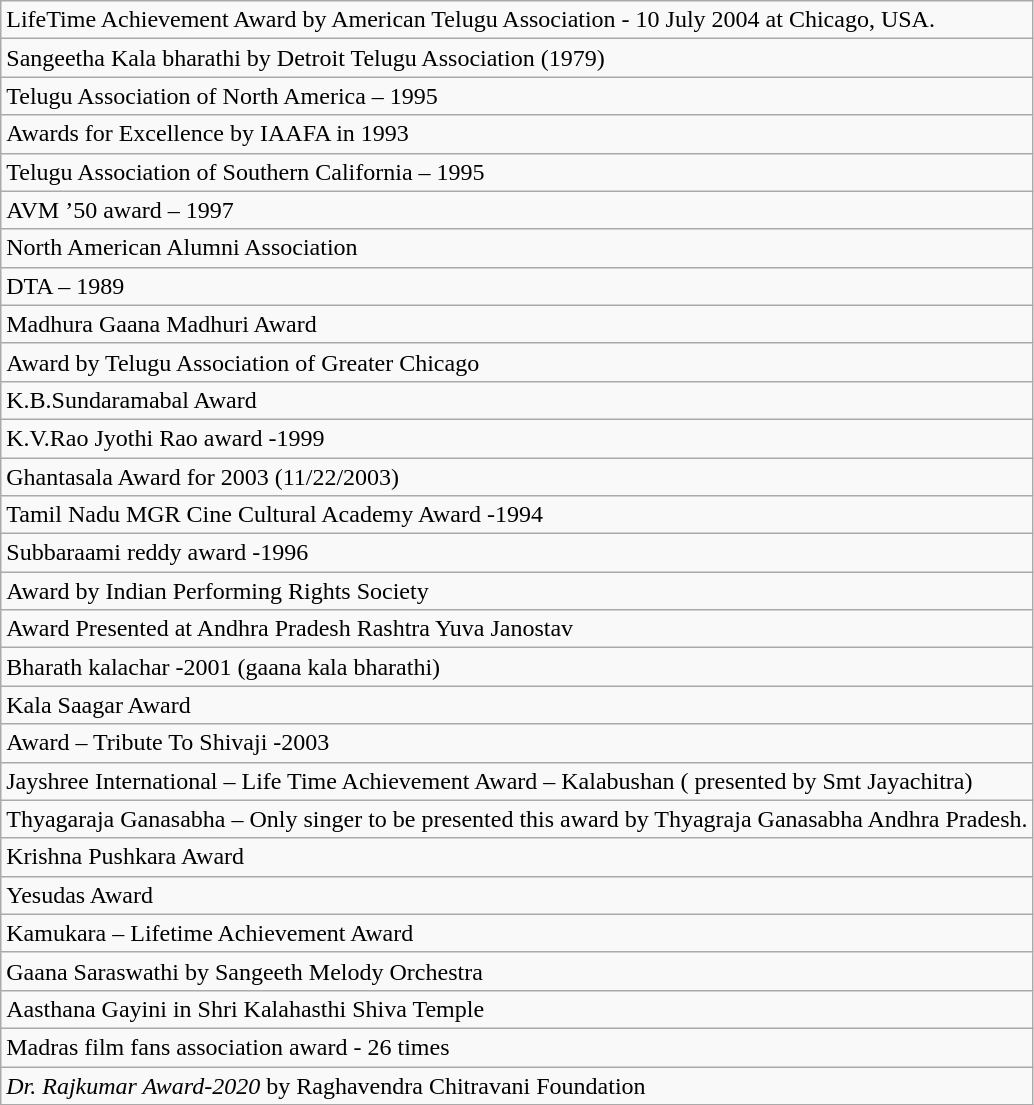<table class="wikitable">
<tr>
<td>LifeTime Achievement Award by American Telugu Association - 10 July 2004 at Chicago, USA.</td>
</tr>
<tr>
<td>Sangeetha Kala bharathi by Detroit Telugu Association (1979)</td>
</tr>
<tr>
<td>Telugu Association of North America – 1995</td>
</tr>
<tr>
<td>Awards for Excellence by IAAFA in 1993</td>
</tr>
<tr>
<td>Telugu Association of Southern California – 1995</td>
</tr>
<tr>
<td>AVM ’50 award – 1997</td>
</tr>
<tr>
<td>North American Alumni Association</td>
</tr>
<tr>
<td>DTA – 1989</td>
</tr>
<tr>
<td>Madhura Gaana Madhuri Award</td>
</tr>
<tr>
<td>Award by Telugu Association of Greater Chicago</td>
</tr>
<tr>
<td>K.B.Sundaramabal Award</td>
</tr>
<tr>
<td>K.V.Rao Jyothi Rao award -1999</td>
</tr>
<tr>
<td>Ghantasala Award for 2003 (11/22/2003)</td>
</tr>
<tr>
<td>Tamil Nadu MGR Cine Cultural Academy Award -1994</td>
</tr>
<tr>
<td>Subbaraami reddy award -1996</td>
</tr>
<tr>
<td>Award by Indian Performing Rights Society</td>
</tr>
<tr>
<td>Award Presented at Andhra Pradesh Rashtra Yuva Janostav</td>
</tr>
<tr>
<td>Bharath kalachar -2001 (gaana kala bharathi)</td>
</tr>
<tr>
<td>Kala Saagar Award</td>
</tr>
<tr>
<td>Award – Tribute To Shivaji -2003</td>
</tr>
<tr>
<td>Jayshree International – Life Time Achievement Award – Kalabushan ( presented by Smt Jayachitra)</td>
</tr>
<tr>
<td>Thyagaraja Ganasabha – Only singer to be presented this award by Thyagraja Ganasabha Andhra Pradesh.</td>
</tr>
<tr>
<td>Krishna Pushkara Award</td>
</tr>
<tr>
<td>Yesudas Award</td>
</tr>
<tr>
<td>Kamukara – Lifetime Achievement Award</td>
</tr>
<tr>
<td>Gaana Saraswathi by Sangeeth Melody Orchestra</td>
</tr>
<tr>
<td>Aasthana Gayini in Shri Kalahasthi Shiva Temple</td>
</tr>
<tr>
<td>Madras film fans association award - 26 times</td>
</tr>
<tr>
<td><em>Dr. Rajkumar Award-2020</em> by Raghavendra Chitravani Foundation</td>
</tr>
</table>
